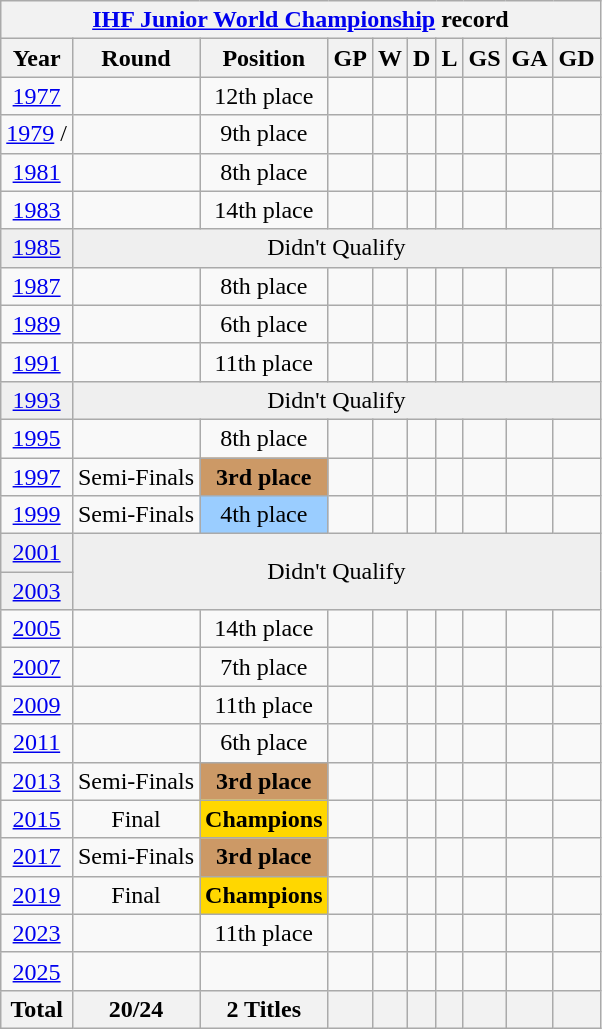<table class="wikitable" style="text-align: center;">
<tr>
<th colspan="10"><a href='#'>IHF Junior World Championship</a> record</th>
</tr>
<tr>
<th>Year</th>
<th>Round</th>
<th>Position</th>
<th>GP</th>
<th>W</th>
<th>D</th>
<th>L</th>
<th>GS</th>
<th>GA</th>
<th>GD</th>
</tr>
<tr bgcolor="">
<td><a href='#'>1977</a> </td>
<td></td>
<td>12th place</td>
<td></td>
<td></td>
<td></td>
<td></td>
<td></td>
<td></td>
<td></td>
</tr>
<tr bgcolor="">
<td><a href='#'>1979</a>  / </td>
<td></td>
<td>9th place</td>
<td></td>
<td></td>
<td></td>
<td></td>
<td></td>
<td></td>
<td></td>
</tr>
<tr bgcolor="">
<td><a href='#'>1981</a> </td>
<td></td>
<td>8th place</td>
<td></td>
<td></td>
<td></td>
<td></td>
<td></td>
<td></td>
<td></td>
</tr>
<tr bgcolor="">
<td><a href='#'>1983</a> </td>
<td></td>
<td>14th place</td>
<td></td>
<td></td>
<td></td>
<td></td>
<td></td>
<td></td>
<td></td>
</tr>
<tr bgcolor="efefef">
<td><a href='#'>1985</a> </td>
<td colspan="9">Didn't Qualify</td>
</tr>
<tr bgcolor="">
<td><a href='#'>1987</a> </td>
<td></td>
<td>8th place</td>
<td></td>
<td></td>
<td></td>
<td></td>
<td></td>
<td></td>
<td></td>
</tr>
<tr bgcolor="">
<td><a href='#'>1989</a> </td>
<td></td>
<td>6th place</td>
<td></td>
<td></td>
<td></td>
<td></td>
<td></td>
<td></td>
<td></td>
</tr>
<tr bgcolor="">
<td><a href='#'>1991</a> </td>
<td></td>
<td>11th place</td>
<td></td>
<td></td>
<td></td>
<td></td>
<td></td>
<td></td>
<td></td>
</tr>
<tr bgcolor="efefef">
<td><a href='#'>1993</a> </td>
<td colspan="9">Didn't Qualify</td>
</tr>
<tr bgcolor="">
<td><a href='#'>1995</a> </td>
<td></td>
<td>8th place</td>
<td></td>
<td></td>
<td></td>
<td></td>
<td></td>
<td></td>
<td></td>
</tr>
<tr bgcolor="">
<td><a href='#'>1997</a> </td>
<td>Semi-Finals</td>
<td bgcolor="#cc9966"><strong>3rd</strong> <strong>place</strong> </td>
<td></td>
<td></td>
<td></td>
<td></td>
<td></td>
<td></td>
<td></td>
</tr>
<tr bgcolor="">
<td><a href='#'>1999</a> </td>
<td>Semi-Finals</td>
<td bgcolor="9acdff">4th place</td>
<td></td>
<td></td>
<td></td>
<td></td>
<td></td>
<td></td>
<td></td>
</tr>
<tr bgcolor="efefef">
<td><a href='#'>2001</a> </td>
<td colspan="9" rowspan="2" Semi-Finals>Didn't Qualify</td>
</tr>
<tr bgcolor="efefef">
<td><a href='#'>2003</a> </td>
</tr>
<tr bgcolor="">
<td><a href='#'>2005</a> </td>
<td></td>
<td>14th place</td>
<td></td>
<td></td>
<td></td>
<td></td>
<td></td>
<td></td>
<td></td>
</tr>
<tr bgcolor="">
<td><a href='#'>2007</a> </td>
<td></td>
<td>7th place</td>
<td></td>
<td></td>
<td></td>
<td></td>
<td></td>
<td></td>
<td></td>
</tr>
<tr bgcolor="">
<td><a href='#'>2009</a> </td>
<td></td>
<td>11th place</td>
<td></td>
<td></td>
<td></td>
<td></td>
<td></td>
<td></td>
<td></td>
</tr>
<tr bgcolor="">
<td><a href='#'>2011</a> </td>
<td></td>
<td>6th place</td>
<td></td>
<td></td>
<td></td>
<td></td>
<td></td>
<td></td>
<td></td>
</tr>
<tr bgcolor="">
<td><a href='#'>2013</a> </td>
<td>Semi-Finals</td>
<td bgcolor="#cc9966"><strong>3rd</strong> <strong>place</strong> </td>
<td></td>
<td></td>
<td></td>
<td></td>
<td></td>
<td></td>
<td></td>
</tr>
<tr bgcolor="">
<td><a href='#'>2015</a> </td>
<td rowspan="1">Final</td>
<td bgcolor="gold"><strong>Champions </strong></td>
<td></td>
<td></td>
<td></td>
<td></td>
<td></td>
<td></td>
<td></td>
</tr>
<tr bgcolor="">
<td><a href='#'>2017</a> </td>
<td>Semi-Finals</td>
<td bgcolor="#cc9966"><strong>3rd place</strong> </td>
<td></td>
<td></td>
<td></td>
<td></td>
<td></td>
<td></td>
<td></td>
</tr>
<tr bgcolor="">
<td><a href='#'>2019</a> </td>
<td rowspan="1">Final</td>
<td bgcolor="gold"><strong>Champions </strong></td>
<td></td>
<td></td>
<td></td>
<td></td>
<td></td>
<td></td>
<td></td>
</tr>
<tr bgcolor="">
<td><a href='#'>2023</a>  </td>
<td></td>
<td>11th place</td>
<td></td>
<td></td>
<td></td>
<td></td>
<td></td>
<td></td>
<td></td>
</tr>
<tr>
<td><a href='#'>2025</a> </td>
<td></td>
<td></td>
<td></td>
<td></td>
<td></td>
<td></td>
<td></td>
<td></td>
<td></td>
</tr>
<tr>
<th>Total</th>
<th>20/24</th>
<th>2 Titles</th>
<th></th>
<th></th>
<th></th>
<th></th>
<th></th>
<th></th>
<th></th>
</tr>
</table>
